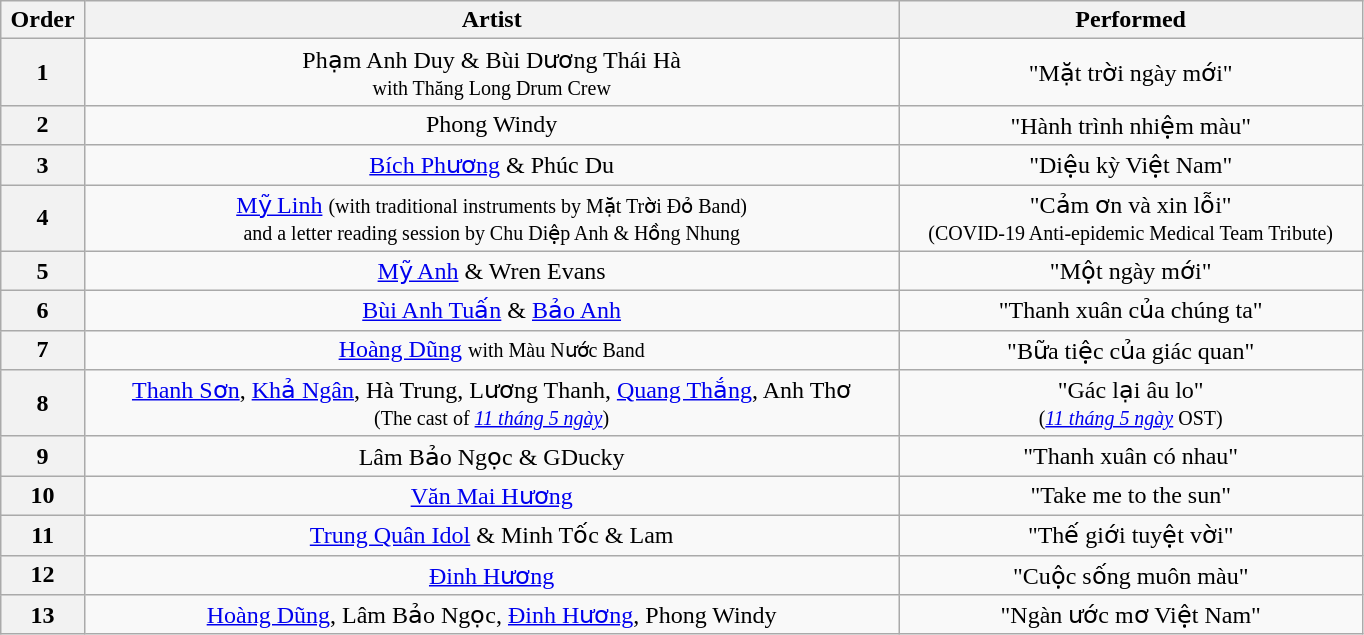<table class="wikitable" style="text-align:center; width:71.9%;">
<tr>
<th>Order</th>
<th>Artist</th>
<th>Performed</th>
</tr>
<tr>
<th>1</th>
<td>Phạm Anh Duy & Bùi Dương Thái Hà <br><small>with Thăng Long Drum Crew</small></td>
<td>"Mặt trời ngày mới"</td>
</tr>
<tr>
<th>2</th>
<td>Phong Windy</td>
<td>"Hành trình nhiệm màu"</td>
</tr>
<tr>
<th>3</th>
<td><a href='#'>Bích Phương</a> & Phúc Du</td>
<td>"Diệu kỳ Việt Nam"</td>
</tr>
<tr>
<th>4</th>
<td><a href='#'>Mỹ Linh</a> <small>(with traditional instruments by Mặt Trời Đỏ Band)<br>and a letter reading session by Chu Diệp Anh & Hồng Nhung</small></td>
<td>"Cảm ơn và xin lỗi"<br><small>(COVID-19 Anti-epidemic Medical Team Tribute)</small></td>
</tr>
<tr>
<th>5</th>
<td><a href='#'>Mỹ Anh</a> & Wren Evans</td>
<td>"Một ngày mới"</td>
</tr>
<tr>
<th>6</th>
<td><a href='#'>Bùi Anh Tuấn</a> & <a href='#'>Bảo Anh</a></td>
<td>"Thanh xuân của chúng ta"</td>
</tr>
<tr>
<th>7</th>
<td><a href='#'>Hoàng Dũng</a> <small>with Màu Nước Band</small></td>
<td>"Bữa tiệc của giác quan"</td>
</tr>
<tr>
<th>8</th>
<td><a href='#'>Thanh Sơn</a>, <a href='#'>Khả Ngân</a>, Hà Trung, Lương Thanh, <a href='#'>Quang Thắng</a>, Anh Thơ<br><small>(The cast of <em><a href='#'>11 tháng 5 ngày</a></em>)</small></td>
<td>"Gác lại âu lo"<br><small>(<em><a href='#'>11 tháng 5 ngày</a></em> OST)</small></td>
</tr>
<tr>
<th>9</th>
<td>Lâm Bảo Ngọc & GDucky</td>
<td>"Thanh xuân có nhau"</td>
</tr>
<tr>
<th>10</th>
<td><a href='#'>Văn Mai Hương</a></td>
<td>"Take me to the sun"</td>
</tr>
<tr>
<th>11</th>
<td><a href='#'>Trung Quân Idol</a> & Minh Tốc & Lam</td>
<td>"Thế giới tuyệt vời"</td>
</tr>
<tr>
<th>12</th>
<td><a href='#'>Đinh Hương</a></td>
<td>"Cuộc sống muôn màu"</td>
</tr>
<tr>
<th>13</th>
<td><a href='#'>Hoàng Dũng</a>, Lâm Bảo Ngọc, <a href='#'>Đinh Hương</a>, Phong Windy</td>
<td>"Ngàn ước mơ Việt Nam"</td>
</tr>
</table>
